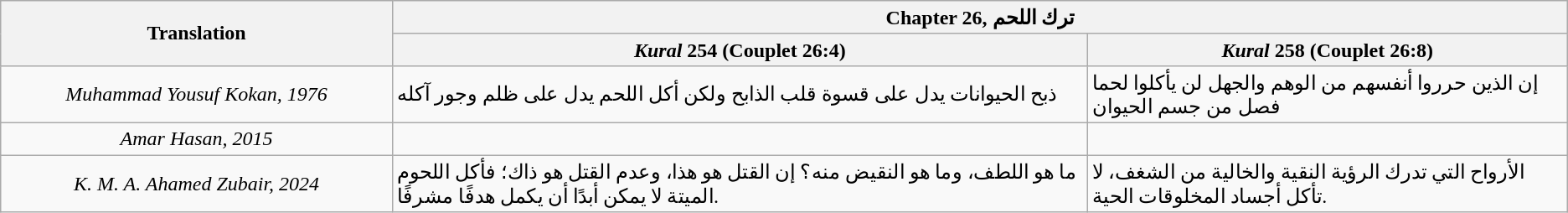<table class="wikitable">
<tr>
<th style="text-align:center; width:25%;" rowspan="2">Translation</th>
<th colspan="2">Chapter 26, ترك اللحم</th>
</tr>
<tr>
<th><em>Kural</em> 254 (Couplet 26:4)</th>
<th><em>Kural</em> 258 (Couplet 26:8)</th>
</tr>
<tr>
<td style="text-align:center;"><em>Muhammad Yousuf Kokan, 1976</em></td>
<td>ذبح الحيوانات يدل على قسوة قلب الذابح ولكن أكل اللحم يدل على ظلم وجور آكله</td>
<td>إن الذين حرروا أنفسهم من الوهم والجهل لن يأكلوا لحما فصل من جسم الحيوان</td>
</tr>
<tr>
<td style="text-align:center;"><em>Amar Hasan, 2015</em></td>
<td></td>
<td></td>
</tr>
<tr>
<td style="text-align:center;"><em>K. M. A. Ahamed Zubair, 2024</em></td>
<td>ما هو اللطف، وما هو النقيض منه؟ إن القتل هو هذا، وعدم القتل هو ذاك؛ فأكل اللحوم الميتة لا يمكن أبدًا أن يكمل هدفًا مشرفًا.</td>
<td>الأرواح التي تدرك الرؤية النقية والخالية من الشغف، لا تأكل أجساد المخلوقات الحية.</td>
</tr>
</table>
